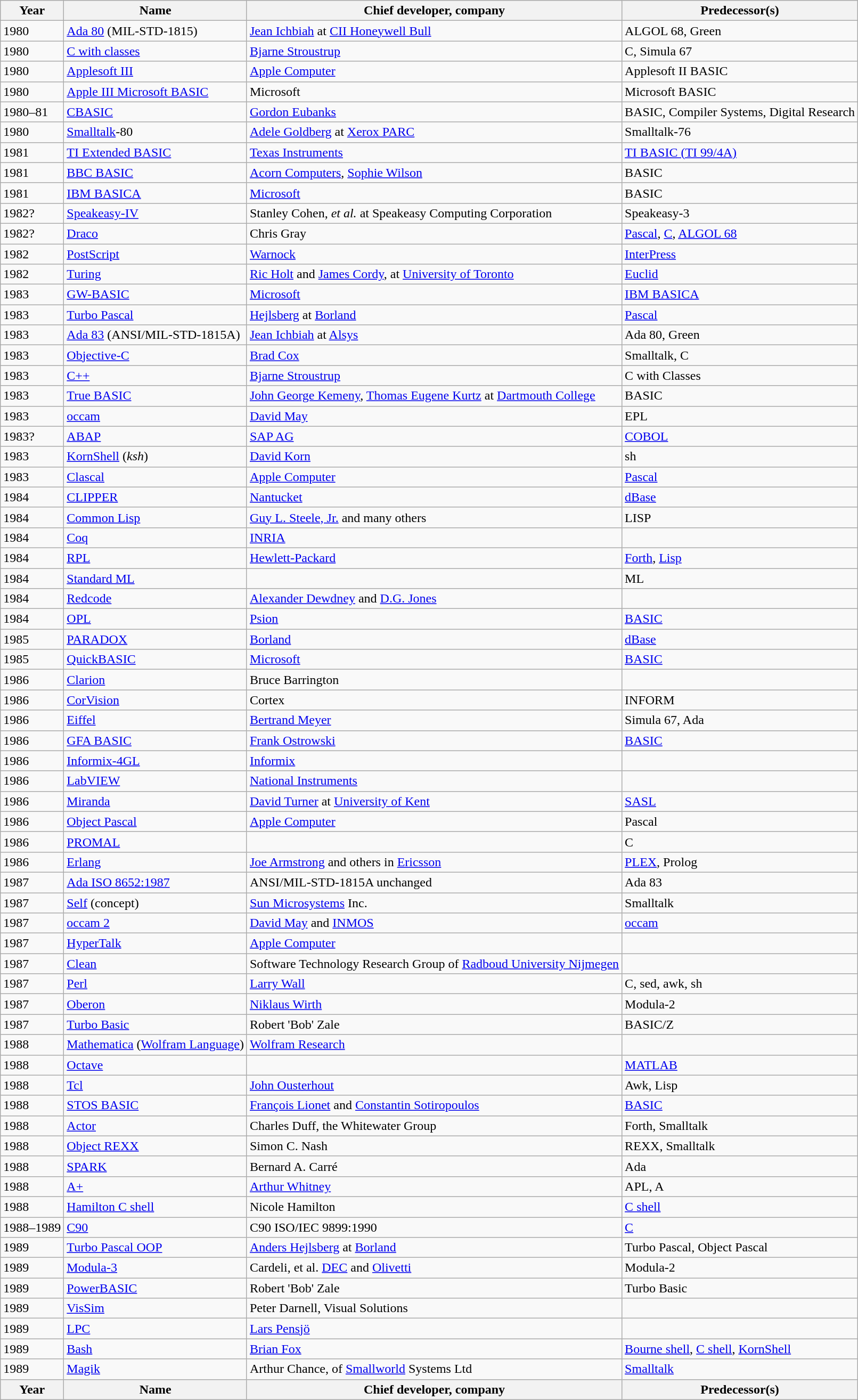<table class="wikitable sortable">
<tr>
<th>Year</th>
<th>Name</th>
<th>Chief developer, company</th>
<th>Predecessor(s)</th>
</tr>
<tr>
<td>1980</td>
<td><a href='#'>Ada 80</a> (MIL-STD-1815)</td>
<td><a href='#'>Jean Ichbiah</a> at <a href='#'>CII Honeywell Bull</a></td>
<td>ALGOL 68, Green</td>
</tr>
<tr>
<td>1980</td>
<td><a href='#'>C with classes</a></td>
<td><a href='#'>Bjarne Stroustrup</a></td>
<td>C, Simula 67</td>
</tr>
<tr>
<td>1980</td>
<td><a href='#'>Applesoft III</a></td>
<td><a href='#'>Apple Computer</a></td>
<td>Applesoft II BASIC</td>
</tr>
<tr>
<td>1980</td>
<td><a href='#'>Apple III Microsoft BASIC</a></td>
<td>Microsoft</td>
<td>Microsoft BASIC</td>
</tr>
<tr>
<td>1980–81</td>
<td><a href='#'>CBASIC</a></td>
<td><a href='#'>Gordon Eubanks</a></td>
<td>BASIC, Compiler Systems, Digital Research</td>
</tr>
<tr>
<td>1980</td>
<td><a href='#'>Smalltalk</a>-80</td>
<td><a href='#'>Adele Goldberg</a> at <a href='#'>Xerox PARC</a></td>
<td>Smalltalk-76</td>
</tr>
<tr>
<td>1981</td>
<td><a href='#'>TI Extended BASIC</a></td>
<td><a href='#'>Texas Instruments</a></td>
<td><a href='#'>TI BASIC (TI 99/4A)</a></td>
</tr>
<tr>
<td>1981</td>
<td><a href='#'>BBC BASIC</a></td>
<td><a href='#'>Acorn Computers</a>, <a href='#'>Sophie Wilson</a></td>
<td>BASIC</td>
</tr>
<tr>
<td>1981</td>
<td><a href='#'>IBM BASICA</a></td>
<td><a href='#'>Microsoft</a></td>
<td>BASIC</td>
</tr>
<tr>
<td>1982?</td>
<td><a href='#'>Speakeasy-IV</a></td>
<td>Stanley Cohen, <em>et al.</em> at Speakeasy Computing Corporation</td>
<td>Speakeasy-3</td>
</tr>
<tr>
<td>1982?</td>
<td><a href='#'>Draco</a></td>
<td>Chris Gray</td>
<td><a href='#'>Pascal</a>, <a href='#'>C</a>, <a href='#'>ALGOL 68</a></td>
</tr>
<tr>
<td>1982</td>
<td><a href='#'>PostScript</a></td>
<td><a href='#'>Warnock</a></td>
<td><a href='#'>InterPress</a></td>
</tr>
<tr>
<td>1982</td>
<td><a href='#'>Turing</a></td>
<td><a href='#'>Ric Holt</a> and <a href='#'>James Cordy</a>, at <a href='#'>University of Toronto</a></td>
<td><a href='#'>Euclid</a></td>
</tr>
<tr>
<td>1983</td>
<td><a href='#'>GW-BASIC</a></td>
<td><a href='#'>Microsoft</a></td>
<td><a href='#'>IBM BASICA</a></td>
</tr>
<tr>
<td>1983</td>
<td><a href='#'>Turbo Pascal</a></td>
<td><a href='#'>Hejlsberg</a> at <a href='#'>Borland</a></td>
<td><a href='#'>Pascal</a></td>
</tr>
<tr>
<td>1983</td>
<td><a href='#'>Ada 83</a> (ANSI/MIL-STD-1815A)</td>
<td><a href='#'>Jean Ichbiah</a> at <a href='#'>Alsys</a></td>
<td>Ada 80, Green</td>
</tr>
<tr>
<td>1983</td>
<td><a href='#'>Objective-C</a></td>
<td><a href='#'>Brad Cox</a></td>
<td>Smalltalk, C</td>
</tr>
<tr>
<td>1983</td>
<td><a href='#'>C++</a></td>
<td><a href='#'>Bjarne Stroustrup</a></td>
<td>C with Classes</td>
</tr>
<tr>
<td>1983</td>
<td><a href='#'>True BASIC</a></td>
<td><a href='#'>John George Kemeny</a>, <a href='#'>Thomas Eugene Kurtz</a> at <a href='#'>Dartmouth College</a></td>
<td>BASIC</td>
</tr>
<tr>
<td>1983</td>
<td><a href='#'>occam</a></td>
<td><a href='#'>David May</a></td>
<td>EPL</td>
</tr>
<tr>
<td>1983?</td>
<td><a href='#'>ABAP</a></td>
<td><a href='#'>SAP AG</a></td>
<td><a href='#'>COBOL</a></td>
</tr>
<tr>
<td>1983</td>
<td><a href='#'>KornShell</a> (<em>ksh</em>)</td>
<td><a href='#'>David Korn</a></td>
<td>sh</td>
</tr>
<tr>
<td>1983</td>
<td><a href='#'>Clascal</a></td>
<td><a href='#'>Apple Computer</a></td>
<td><a href='#'>Pascal</a></td>
</tr>
<tr>
<td>1984</td>
<td><a href='#'>CLIPPER</a></td>
<td><a href='#'>Nantucket</a></td>
<td><a href='#'>dBase</a></td>
</tr>
<tr>
<td>1984</td>
<td><a href='#'>Common Lisp</a></td>
<td><a href='#'>Guy L. Steele, Jr.</a> and many others</td>
<td>LISP</td>
</tr>
<tr>
<td>1984</td>
<td><a href='#'>Coq</a></td>
<td><a href='#'>INRIA</a></td>
<td></td>
</tr>
<tr>
<td>1984</td>
<td><a href='#'>RPL</a></td>
<td><a href='#'>Hewlett-Packard</a></td>
<td><a href='#'>Forth</a>, <a href='#'>Lisp</a></td>
</tr>
<tr>
<td>1984</td>
<td><a href='#'>Standard ML</a></td>
<td></td>
<td>ML</td>
</tr>
<tr>
<td>1984</td>
<td><a href='#'>Redcode</a></td>
<td><a href='#'>Alexander Dewdney</a> and <a href='#'>D.G. Jones</a></td>
<td></td>
</tr>
<tr>
<td>1984</td>
<td><a href='#'>OPL</a></td>
<td><a href='#'>Psion</a></td>
<td><a href='#'>BASIC</a></td>
</tr>
<tr>
<td>1985</td>
<td><a href='#'>PARADOX</a></td>
<td><a href='#'>Borland</a></td>
<td><a href='#'>dBase</a></td>
</tr>
<tr>
<td>1985</td>
<td><a href='#'>QuickBASIC</a></td>
<td><a href='#'>Microsoft</a></td>
<td><a href='#'>BASIC</a></td>
</tr>
<tr>
<td>1986</td>
<td><a href='#'>Clarion</a></td>
<td>Bruce Barrington</td>
<td></td>
</tr>
<tr>
<td>1986</td>
<td><a href='#'>CorVision</a></td>
<td>Cortex</td>
<td>INFORM</td>
</tr>
<tr>
<td>1986</td>
<td><a href='#'>Eiffel</a></td>
<td><a href='#'>Bertrand Meyer</a></td>
<td>Simula 67, Ada</td>
</tr>
<tr>
<td>1986</td>
<td><a href='#'>GFA BASIC</a></td>
<td><a href='#'>Frank Ostrowski</a></td>
<td><a href='#'>BASIC</a></td>
</tr>
<tr>
<td>1986</td>
<td><a href='#'>Informix-4GL</a></td>
<td><a href='#'>Informix</a></td>
<td></td>
</tr>
<tr>
<td>1986</td>
<td><a href='#'>LabVIEW</a></td>
<td><a href='#'>National Instruments</a></td>
<td></td>
</tr>
<tr>
<td>1986</td>
<td><a href='#'>Miranda</a></td>
<td><a href='#'>David Turner</a> at <a href='#'>University of Kent</a></td>
<td><a href='#'>SASL</a></td>
</tr>
<tr>
<td>1986</td>
<td><a href='#'>Object Pascal</a></td>
<td><a href='#'>Apple Computer</a></td>
<td>Pascal</td>
</tr>
<tr>
<td>1986</td>
<td><a href='#'>PROMAL</a></td>
<td></td>
<td>C</td>
</tr>
<tr>
<td>1986</td>
<td><a href='#'>Erlang</a></td>
<td><a href='#'>Joe Armstrong</a> and others in <a href='#'>Ericsson</a></td>
<td><a href='#'>PLEX</a>, Prolog</td>
</tr>
<tr>
<td>1987</td>
<td><a href='#'>Ada ISO 8652:1987</a></td>
<td>ANSI/MIL-STD-1815A unchanged</td>
<td>Ada 83</td>
</tr>
<tr>
<td>1987</td>
<td><a href='#'>Self</a> (concept)</td>
<td><a href='#'>Sun Microsystems</a> Inc.</td>
<td>Smalltalk</td>
</tr>
<tr>
<td>1987</td>
<td><a href='#'>occam 2</a></td>
<td><a href='#'>David May</a> and <a href='#'>INMOS</a></td>
<td><a href='#'>occam</a></td>
</tr>
<tr>
<td>1987</td>
<td><a href='#'>HyperTalk</a></td>
<td><a href='#'>Apple Computer</a></td>
<td></td>
</tr>
<tr>
<td>1987</td>
<td><a href='#'>Clean</a></td>
<td>Software Technology Research Group of <a href='#'>Radboud University Nijmegen</a></td>
<td></td>
</tr>
<tr>
<td>1987</td>
<td><a href='#'>Perl</a></td>
<td><a href='#'>Larry Wall</a></td>
<td>C, sed, awk, sh</td>
</tr>
<tr>
<td>1987</td>
<td><a href='#'>Oberon</a></td>
<td><a href='#'>Niklaus Wirth</a></td>
<td>Modula-2</td>
</tr>
<tr>
<td>1987</td>
<td><a href='#'>Turbo Basic</a></td>
<td>Robert 'Bob' Zale</td>
<td>BASIC/Z</td>
</tr>
<tr>
<td>1988</td>
<td><a href='#'>Mathematica</a> (<a href='#'>Wolfram Language</a>)</td>
<td><a href='#'>Wolfram Research</a></td>
<td></td>
</tr>
<tr>
<td>1988</td>
<td><a href='#'>Octave</a></td>
<td></td>
<td><a href='#'>MATLAB</a></td>
</tr>
<tr>
<td>1988</td>
<td><a href='#'>Tcl</a></td>
<td><a href='#'>John Ousterhout</a></td>
<td>Awk, Lisp</td>
</tr>
<tr>
<td>1988</td>
<td><a href='#'>STOS BASIC</a></td>
<td><a href='#'>François Lionet</a> and <a href='#'>Constantin Sotiropoulos</a></td>
<td><a href='#'>BASIC</a></td>
</tr>
<tr>
<td>1988</td>
<td><a href='#'>Actor</a></td>
<td>Charles Duff, the Whitewater Group</td>
<td>Forth, Smalltalk</td>
</tr>
<tr>
<td>1988</td>
<td><a href='#'>Object REXX</a></td>
<td>Simon C. Nash</td>
<td>REXX, Smalltalk</td>
</tr>
<tr>
<td>1988</td>
<td><a href='#'>SPARK</a></td>
<td>Bernard A. Carré</td>
<td>Ada</td>
</tr>
<tr>
<td>1988</td>
<td><a href='#'>A+</a></td>
<td><a href='#'>Arthur Whitney</a></td>
<td>APL, A</td>
</tr>
<tr>
<td>1988</td>
<td><a href='#'>Hamilton C shell</a></td>
<td>Nicole Hamilton</td>
<td><a href='#'>C shell</a></td>
</tr>
<tr>
<td>1988–1989</td>
<td><a href='#'>C90</a></td>
<td>C90 ISO/IEC 9899:1990</td>
<td><a href='#'>C</a></td>
</tr>
<tr>
<td>1989</td>
<td><a href='#'>Turbo Pascal OOP</a></td>
<td><a href='#'>Anders Hejlsberg</a> at <a href='#'>Borland</a></td>
<td>Turbo Pascal, Object Pascal</td>
</tr>
<tr>
<td>1989</td>
<td><a href='#'>Modula-3</a></td>
<td>Cardeli, et al. <a href='#'>DEC</a> and <a href='#'>Olivetti</a></td>
<td>Modula-2</td>
</tr>
<tr>
<td>1989</td>
<td><a href='#'>PowerBASIC</a></td>
<td>Robert 'Bob' Zale</td>
<td>Turbo Basic</td>
</tr>
<tr>
<td>1989</td>
<td><a href='#'>VisSim</a></td>
<td>Peter Darnell, Visual Solutions</td>
<td></td>
</tr>
<tr>
<td>1989</td>
<td><a href='#'>LPC</a></td>
<td><a href='#'>Lars Pensjö</a></td>
<td></td>
</tr>
<tr>
<td>1989</td>
<td><a href='#'>Bash</a></td>
<td><a href='#'>Brian Fox</a></td>
<td><a href='#'>Bourne shell</a>, <a href='#'>C shell</a>, <a href='#'>KornShell</a></td>
</tr>
<tr>
<td>1989</td>
<td><a href='#'>Magik</a></td>
<td>Arthur Chance, of <a href='#'>Smallworld</a> Systems Ltd</td>
<td><a href='#'>Smalltalk</a></td>
</tr>
<tr class="sortbottom">
<th>Year</th>
<th>Name</th>
<th>Chief developer, company</th>
<th>Predecessor(s)</th>
</tr>
</table>
